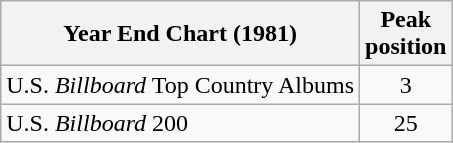<table class="wikitable">
<tr>
<th>Year End Chart (1981)</th>
<th>Peak<br>position</th>
</tr>
<tr>
<td>U.S. <em>Billboard</em> Top Country Albums</td>
<td align="center">3</td>
</tr>
<tr>
<td>U.S. <em>Billboard</em> 200</td>
<td align="center">25</td>
</tr>
</table>
